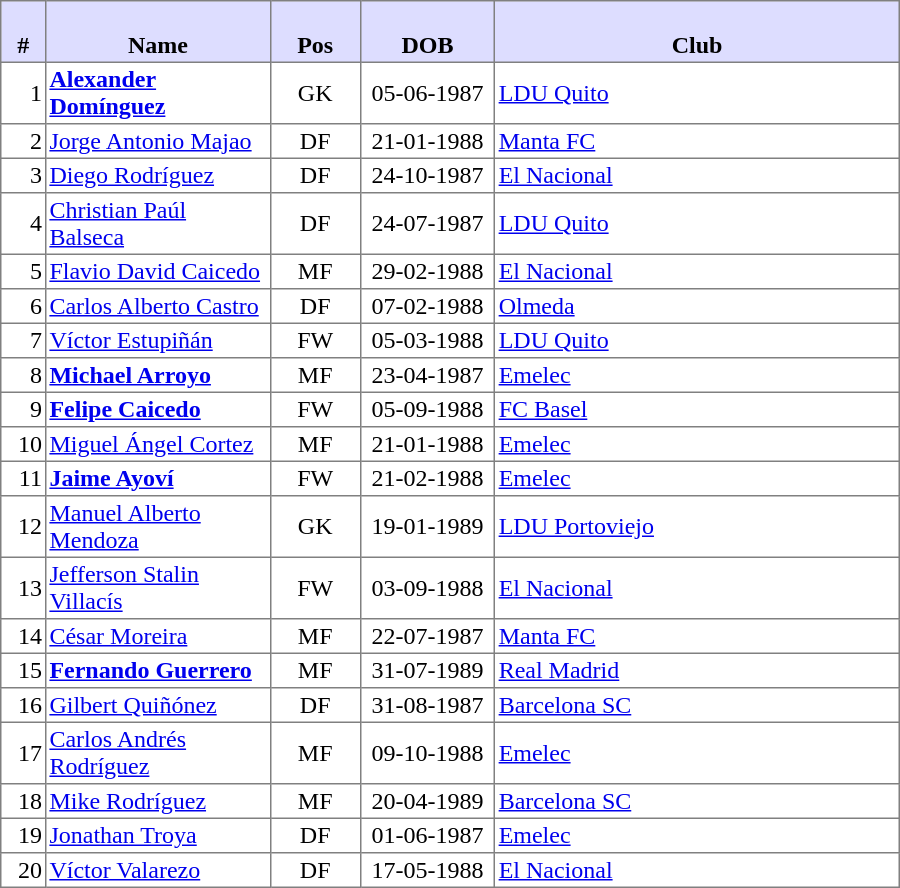<table style=border-collapse:collapse border=1 cellspacing=0 cellpadding=2 width=600>
<tr>
<th bgcolor="#DDDDFF" width="5%"><br> # </th>
<th bgcolor="#DDDDFF" width="25%"><br>Name</th>
<th bgcolor="#DDDDFF" width="10%"><br>Pos</th>
<th bgcolor="#DDDDFF" width="15%"><br>DOB</th>
<th bgcolor="#DDDDFF" width="45%"><br>Club</th>
</tr>
<tr>
<td align=right>1</td>
<td><strong><a href='#'>Alexander Domínguez</a></strong></td>
<td align=center>GK</td>
<td align=center>05-06-1987</td>
<td><a href='#'>LDU Quito</a> </td>
</tr>
<tr>
<td align=right>2</td>
<td><a href='#'>Jorge Antonio Majao</a></td>
<td align=center>DF</td>
<td align=center>21-01-1988</td>
<td><a href='#'>Manta FC</a> </td>
</tr>
<tr>
<td align=right>3</td>
<td><a href='#'>Diego Rodríguez</a></td>
<td align=center>DF</td>
<td align=center>24-10-1987</td>
<td><a href='#'>El Nacional</a> </td>
</tr>
<tr>
<td align=right>4</td>
<td><a href='#'>Christian Paúl Balseca</a></td>
<td align=center>DF</td>
<td align=center>24-07-1987</td>
<td><a href='#'>LDU Quito</a> </td>
</tr>
<tr>
<td align=right>5</td>
<td><a href='#'>Flavio David Caicedo</a></td>
<td align=center>MF</td>
<td align=center>29-02-1988</td>
<td><a href='#'>El Nacional</a> </td>
</tr>
<tr>
<td align=right>6</td>
<td><a href='#'>Carlos Alberto Castro</a></td>
<td align=center>DF</td>
<td align=center>07-02-1988</td>
<td><a href='#'>Olmeda</a> </td>
</tr>
<tr>
<td align=right>7</td>
<td><a href='#'>Víctor Estupiñán</a></td>
<td align=center>FW</td>
<td align=center>05-03-1988</td>
<td><a href='#'>LDU Quito</a> </td>
</tr>
<tr>
<td align=right>8</td>
<td><strong><a href='#'>Michael Arroyo</a></strong></td>
<td align=center>MF</td>
<td align=center>23-04-1987</td>
<td><a href='#'>Emelec</a> </td>
</tr>
<tr>
<td align=right>9</td>
<td><strong><a href='#'>Felipe Caicedo</a></strong></td>
<td align=center>FW</td>
<td align=center>05-09-1988</td>
<td><a href='#'>FC Basel</a> </td>
</tr>
<tr>
<td align=right>10</td>
<td><a href='#'>Miguel Ángel Cortez</a></td>
<td align=center>MF</td>
<td align=center>21-01-1988</td>
<td><a href='#'>Emelec</a> </td>
</tr>
<tr>
<td align=right>11</td>
<td><strong><a href='#'>Jaime Ayoví</a></strong></td>
<td align=center>FW</td>
<td align=center>21-02-1988</td>
<td><a href='#'>Emelec</a> </td>
</tr>
<tr>
<td align=right>12</td>
<td><a href='#'>Manuel Alberto Mendoza</a></td>
<td align=center>GK</td>
<td align=center>19-01-1989</td>
<td><a href='#'>LDU Portoviejo</a> </td>
</tr>
<tr>
<td align=right>13</td>
<td><a href='#'>Jefferson Stalin Villacís</a></td>
<td align=center>FW</td>
<td align=center>03-09-1988</td>
<td><a href='#'>El Nacional</a> </td>
</tr>
<tr>
<td align=right>14</td>
<td><a href='#'>César Moreira</a></td>
<td align=center>MF</td>
<td align=center>22-07-1987</td>
<td><a href='#'>Manta FC</a> </td>
</tr>
<tr>
<td align=right>15</td>
<td><strong><a href='#'>Fernando Guerrero</a></strong></td>
<td align=center>MF</td>
<td align=center>31-07-1989</td>
<td><a href='#'>Real Madrid</a> </td>
</tr>
<tr>
<td align=right>16</td>
<td><a href='#'>Gilbert Quiñónez</a></td>
<td align=center>DF</td>
<td align=center>31-08-1987</td>
<td><a href='#'>Barcelona SC</a> </td>
</tr>
<tr>
<td align=right>17</td>
<td><a href='#'>Carlos Andrés Rodríguez</a></td>
<td align=center>MF</td>
<td align=center>09-10-1988</td>
<td><a href='#'>Emelec</a> </td>
</tr>
<tr>
<td align=right>18</td>
<td><a href='#'>Mike Rodríguez</a></td>
<td align=center>MF</td>
<td align=center>20-04-1989</td>
<td><a href='#'>Barcelona SC</a> </td>
</tr>
<tr>
<td align=right>19</td>
<td><a href='#'>Jonathan Troya</a></td>
<td align=center>DF</td>
<td align=center>01-06-1987</td>
<td><a href='#'>Emelec</a> </td>
</tr>
<tr>
<td align=right>20</td>
<td><a href='#'>Víctor Valarezo</a></td>
<td align=center>DF</td>
<td align=center>17-05-1988</td>
<td><a href='#'>El Nacional</a> </td>
</tr>
</table>
